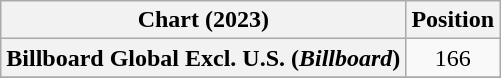<table class="wikitable sortable plainrowheaders" style="text-align:center">
<tr>
<th scope="col">Chart (2023)</th>
<th scope="col">Position</th>
</tr>
<tr>
<th scope="row">Billboard Global Excl. U.S. (<em>Billboard</em>)</th>
<td>166</td>
</tr>
<tr>
</tr>
</table>
